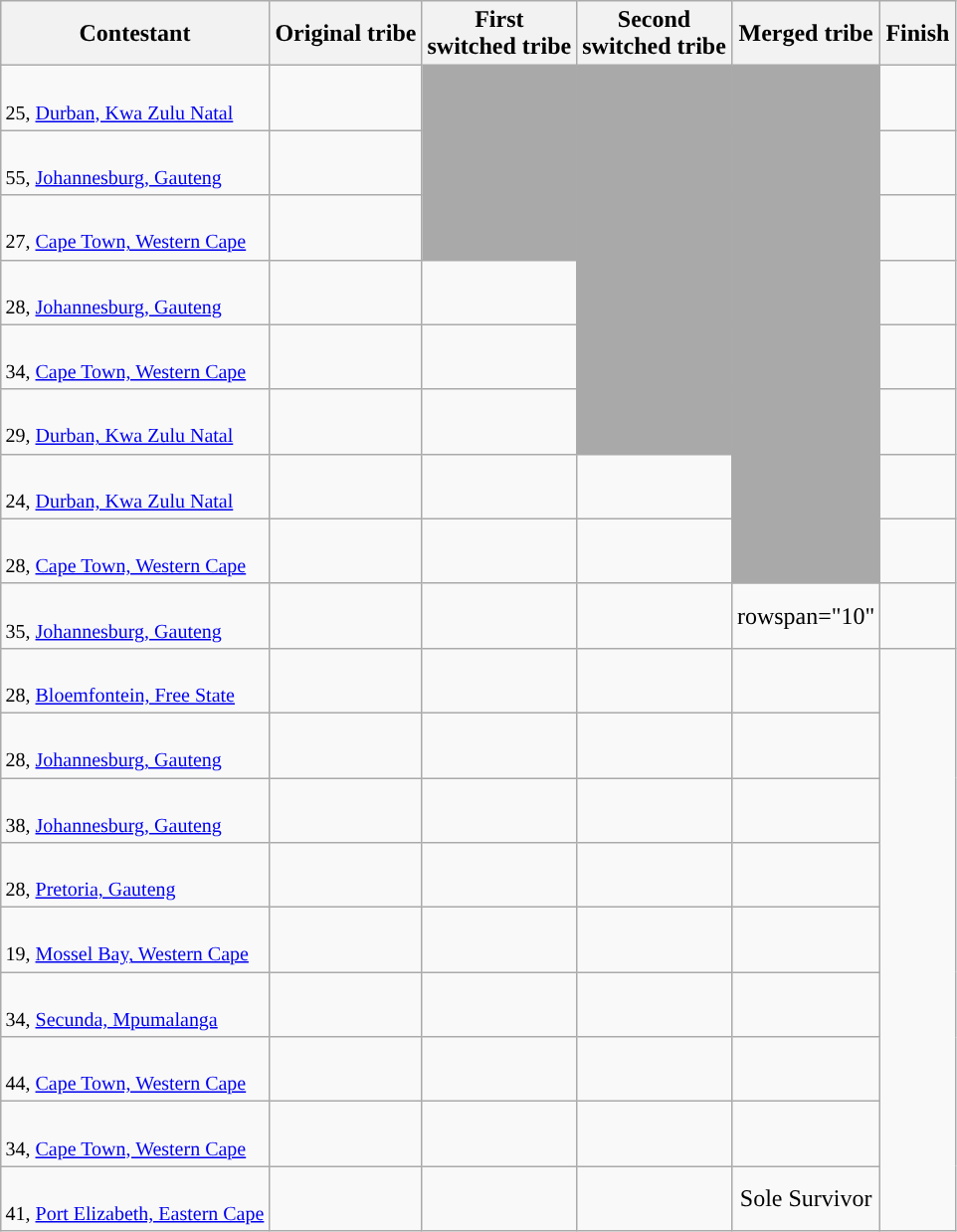<table class="wikitable sortable" style="margin:auto; text-align:center">
<tr>
<th>Contestant</th>
<th>Original tribe</th>
<th>First<br>switched tribe</th>
<th>Second<br>switched tribe</th>
<th>Merged tribe</th>
<th>Finish</th>
</tr>
<tr>
<td align="left"><strong></strong><br><small>25, <a href='#'>Durban, Kwa Zulu Natal</a></small></td>
<td></td>
<td rowspan=3 bgcolor="darkgray"></td>
<td rowspan=6 bgcolor="darkgray"></td>
<td rowspan=8 bgcolor="darkgray"></td>
<td></td>
</tr>
<tr>
<td align="left"><strong></strong><br><small>55, <a href='#'>Johannesburg, Gauteng</a></small></td>
<td></td>
<td></td>
</tr>
<tr>
<td align="left"><strong></strong><br><small>27, <a href='#'>Cape Town, Western Cape</a></small></td>
<td></td>
<td></td>
</tr>
<tr>
<td align="left"><strong></strong><br><small>28, <a href='#'>Johannesburg, Gauteng</a></small></td>
<td></td>
<td></td>
<td></td>
</tr>
<tr>
<td align="left"><strong></strong><br><small>34, <a href='#'>Cape Town, Western Cape</a></small></td>
<td></td>
<td></td>
<td></td>
</tr>
<tr>
<td align="left"><strong></strong><br><small>29, <a href='#'>Durban, Kwa Zulu Natal</a></small></td>
<td></td>
<td></td>
<td></td>
</tr>
<tr>
<td align="left"><strong></strong><br><small>24, <a href='#'>Durban, Kwa Zulu Natal</a></small></td>
<td></td>
<td></td>
<td></td>
<td></td>
</tr>
<tr>
<td align="left"><strong></strong><br><small>28, <a href='#'>Cape Town, Western Cape</a></small></td>
<td></td>
<td></td>
<td></td>
<td></td>
</tr>
<tr>
<td align="left"><strong></strong><br><small>35, <a href='#'>Johannesburg, Gauteng</a></small></td>
<td></td>
<td></td>
<td></td>
<td>rowspan="10" </td>
<td></td>
</tr>
<tr>
<td align="left"><strong></strong><br><small>28, <a href='#'>Bloemfontein, Free State</a></small></td>
<td></td>
<td></td>
<td></td>
<td></td>
</tr>
<tr>
<td align="left"><strong></strong><br><small>28, <a href='#'>Johannesburg, Gauteng</a></small></td>
<td></td>
<td></td>
<td></td>
<td></td>
</tr>
<tr>
<td align="left"><strong></strong><br><small>38, <a href='#'>Johannesburg, Gauteng</a></small></td>
<td></td>
<td></td>
<td></td>
<td></td>
</tr>
<tr>
<td align="left"><strong></strong><br><small>28, <a href='#'>Pretoria, Gauteng</a></small></td>
<td></td>
<td></td>
<td></td>
<td></td>
</tr>
<tr>
<td align="left"><strong></strong><br><small>19, <a href='#'>Mossel Bay, Western Cape</a></small></td>
<td></td>
<td></td>
<td></td>
<td></td>
</tr>
<tr>
<td align="left"><strong></strong><br><small>34, <a href='#'>Secunda, Mpumalanga</a></small></td>
<td></td>
<td></td>
<td></td>
<td></td>
</tr>
<tr>
<td align="left"><strong></strong><br><small>44, <a href='#'>Cape Town, Western Cape</a></small></td>
<td></td>
<td></td>
<td></td>
<td></td>
</tr>
<tr>
<td align="left"><strong></strong><br><small>34, <a href='#'>Cape Town, Western Cape</a></small></td>
<td></td>
<td></td>
<td></td>
<td></td>
</tr>
<tr>
<td align="left"><strong></strong><br><small>41, <a href='#'>Port Elizabeth, Eastern Cape</a></small></td>
<td></td>
<td></td>
<td></td>
<td>Sole Survivor</td>
</tr>
</table>
